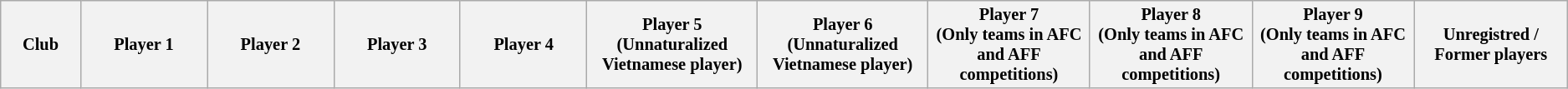<table class="wikitable" style="font-size:85%;">
<tr>
<th width="120">Club</th>
<th width="220">Player 1</th>
<th width="220">Player 2</th>
<th width="220">Player 3</th>
<th width="220">Player 4</th>
<th width="220">Player 5<br>(Unnaturalized Vietnamese player)</th>
<th width="220">Player 6<br>(Unnaturalized Vietnamese player)</th>
<th width="220">Player 7<br>(Only teams in AFC and AFF competitions)</th>
<th width="220">Player 8<br>(Only teams in AFC and AFF competitions)</th>
<th width="220">Player 9<br>(Only teams in AFC and AFF competitions)</th>
<th width="220">Unregistred / Former players</th>
</tr>
</table>
